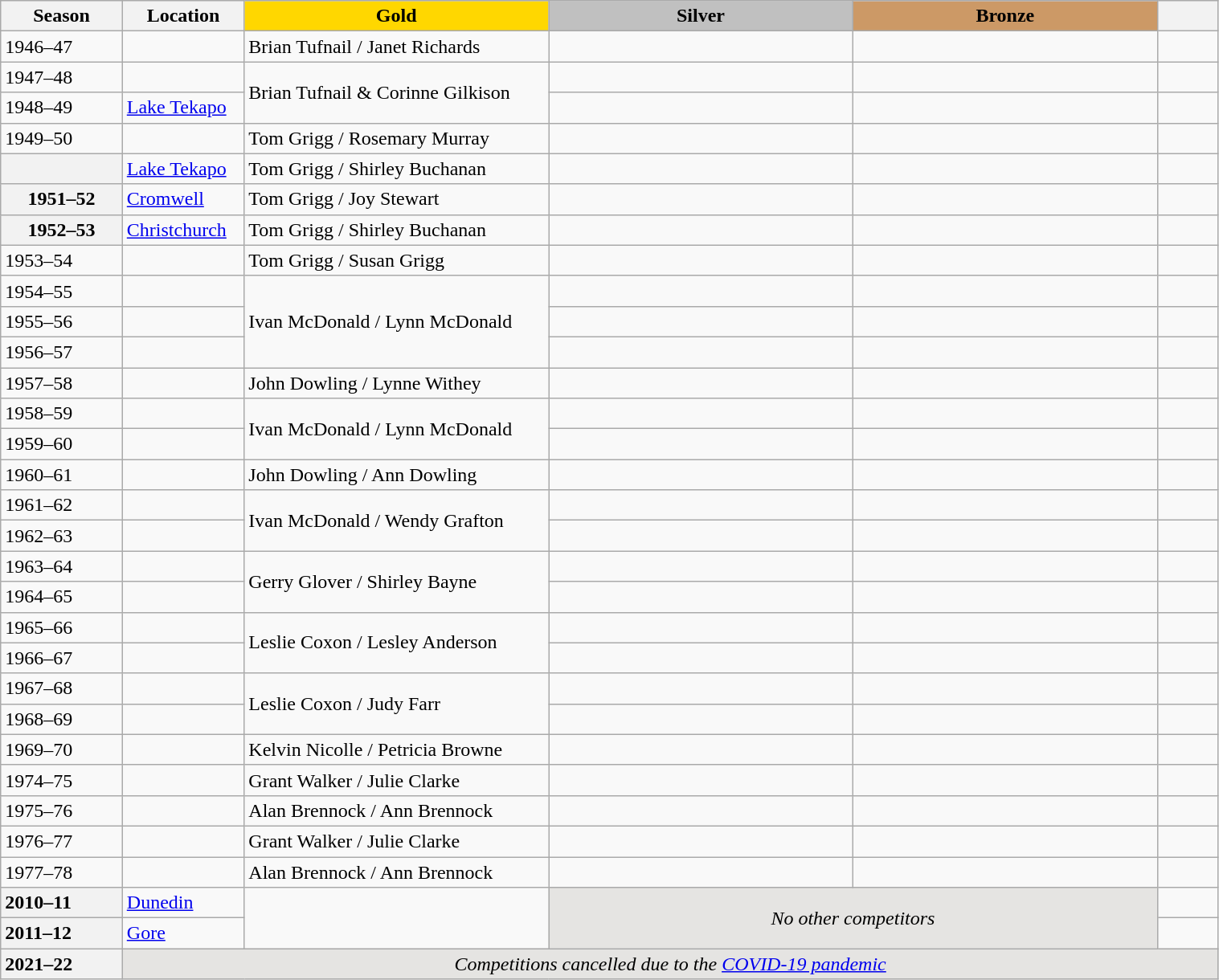<table class="wikitable unsortable" style="text-align:left; width:80%">
<tr>
<th scope="col" style="text-align:center; width:10%">Season</th>
<th scope="col" style="text-align:center; width:10%">Location</th>
<td scope="col" style="text-align:center; width:25%; background:gold"><strong>Gold</strong></td>
<td scope="col" style="text-align:center; width:25%; background:silver"><strong>Silver</strong></td>
<td scope="col" style="text-align:center; width:25%; background:#c96"><strong>Bronze</strong></td>
<th scope="col" style="text-align:center; width:5%"></th>
</tr>
<tr>
<td>1946–47</td>
<td></td>
<td>Brian Tufnail / Janet Richards</td>
<td></td>
<td></td>
<td></td>
</tr>
<tr>
<td>1947–48</td>
<td></td>
<td rowspan="2">Brian Tufnail & Corinne Gilkison</td>
<td></td>
<td></td>
<td></td>
</tr>
<tr>
<td>1948–49</td>
<td><a href='#'>Lake Tekapo</a></td>
<td></td>
<td></td>
<td></td>
</tr>
<tr>
<td>1949–50</td>
<td></td>
<td>Tom Grigg / Rosemary Murray</td>
<td></td>
<td></td>
<td></td>
</tr>
<tr>
<th></th>
<td><a href='#'>Lake Tekapo</a></td>
<td>Tom Grigg / Shirley Buchanan</td>
<td></td>
<td></td>
<td></td>
</tr>
<tr>
<th>1951–52</th>
<td><a href='#'>Cromwell</a></td>
<td>Tom Grigg / Joy Stewart</td>
<td></td>
<td></td>
<td></td>
</tr>
<tr>
<th>1952–53</th>
<td><a href='#'>Christchurch</a></td>
<td>Tom Grigg / Shirley Buchanan</td>
<td></td>
<td></td>
<td></td>
</tr>
<tr>
<td>1953–54</td>
<td></td>
<td>Tom Grigg / Susan Grigg</td>
<td></td>
<td></td>
<td></td>
</tr>
<tr>
<td>1954–55</td>
<td></td>
<td rowspan="3">Ivan McDonald / Lynn McDonald</td>
<td></td>
<td></td>
<td></td>
</tr>
<tr>
<td>1955–56</td>
<td></td>
<td></td>
<td></td>
<td></td>
</tr>
<tr>
<td>1956–57</td>
<td></td>
<td></td>
<td></td>
<td></td>
</tr>
<tr>
<td>1957–58</td>
<td></td>
<td>John Dowling / Lynne Withey</td>
<td></td>
<td></td>
<td></td>
</tr>
<tr>
<td>1958–59</td>
<td></td>
<td rowspan="2">Ivan McDonald / Lynn McDonald</td>
<td></td>
<td></td>
<td></td>
</tr>
<tr>
<td>1959–60</td>
<td></td>
<td></td>
<td></td>
<td></td>
</tr>
<tr>
<td>1960–61</td>
<td></td>
<td>John Dowling / Ann Dowling</td>
<td></td>
<td></td>
<td></td>
</tr>
<tr>
<td>1961–62</td>
<td></td>
<td rowspan="2">Ivan McDonald / Wendy Grafton</td>
<td></td>
<td></td>
<td></td>
</tr>
<tr>
<td>1962–63</td>
<td></td>
<td></td>
<td></td>
<td></td>
</tr>
<tr>
<td>1963–64</td>
<td></td>
<td rowspan="2">Gerry Glover / Shirley Bayne</td>
<td></td>
<td></td>
<td></td>
</tr>
<tr>
<td>1964–65</td>
<td></td>
<td></td>
<td></td>
<td></td>
</tr>
<tr>
<td>1965–66</td>
<td></td>
<td rowspan="2">Leslie Coxon / Lesley Anderson</td>
<td></td>
<td></td>
<td></td>
</tr>
<tr>
<td>1966–67</td>
<td></td>
<td></td>
<td></td>
<td></td>
</tr>
<tr>
<td>1967–68</td>
<td></td>
<td rowspan="2">Leslie Coxon / Judy Farr</td>
<td></td>
<td></td>
<td></td>
</tr>
<tr>
<td>1968–69</td>
<td></td>
<td></td>
<td></td>
<td></td>
</tr>
<tr>
<td>1969–70</td>
<td></td>
<td>Kelvin Nicolle / Petricia Browne</td>
<td></td>
<td></td>
<td></td>
</tr>
<tr>
<td>1974–75</td>
<td></td>
<td>Grant Walker / Julie Clarke</td>
<td></td>
<td></td>
<td></td>
</tr>
<tr>
<td>1975–76</td>
<td></td>
<td>Alan Brennock / Ann Brennock</td>
<td></td>
<td></td>
<td></td>
</tr>
<tr>
<td>1976–77</td>
<td></td>
<td>Grant Walker / Julie Clarke</td>
<td></td>
<td></td>
<td></td>
</tr>
<tr>
<td>1977–78</td>
<td></td>
<td>Alan Brennock / Ann Brennock</td>
<td></td>
<td></td>
<td></td>
</tr>
<tr>
<th scope="row" style="text-align:left">2010–11</th>
<td><a href='#'>Dunedin</a></td>
<td rowspan="2"></td>
<td colspan="2" rowspan="2" align="center" bgcolor="e5e4e2"><em>No other competitors</em></td>
<td></td>
</tr>
<tr>
<th scope="row" style="text-align:left">2011–12</th>
<td><a href='#'>Gore</a></td>
<td></td>
</tr>
<tr>
<th scope="row" style="text-align:left">2021–22</th>
<td colspan="5" align="center" bgcolor="e5e4e2"><em>Competitions cancelled due to the <a href='#'>COVID-19 pandemic</a></em></td>
</tr>
</table>
